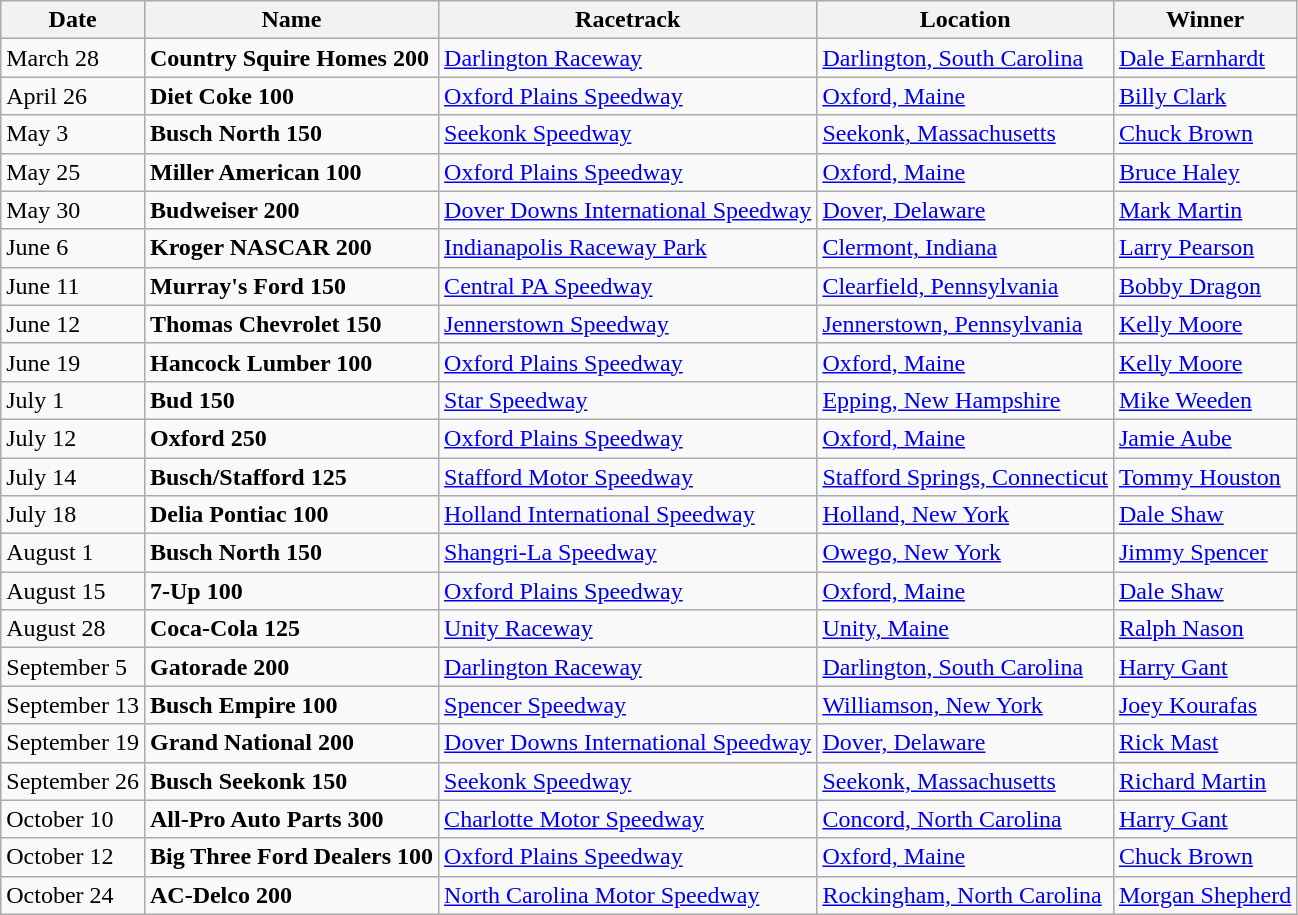<table class="wikitable">
<tr>
<th>Date</th>
<th>Name</th>
<th>Racetrack</th>
<th>Location</th>
<th>Winner</th>
</tr>
<tr>
<td>March 28</td>
<td><strong>Country Squire Homes 200</strong></td>
<td><a href='#'>Darlington Raceway</a></td>
<td><a href='#'>Darlington, South Carolina</a></td>
<td><a href='#'>Dale Earnhardt</a></td>
</tr>
<tr>
<td>April 26</td>
<td><strong>Diet Coke 100</strong></td>
<td><a href='#'>Oxford Plains Speedway</a></td>
<td><a href='#'>Oxford, Maine</a></td>
<td><a href='#'>Billy Clark</a></td>
</tr>
<tr>
<td>May 3</td>
<td><strong>Busch North 150</strong></td>
<td><a href='#'>Seekonk Speedway</a></td>
<td><a href='#'>Seekonk, Massachusetts</a></td>
<td><a href='#'>Chuck Brown</a></td>
</tr>
<tr>
<td>May 25</td>
<td><strong>Miller American 100</strong></td>
<td><a href='#'>Oxford Plains Speedway</a></td>
<td><a href='#'>Oxford, Maine</a></td>
<td><a href='#'>Bruce Haley</a></td>
</tr>
<tr>
<td>May 30</td>
<td><strong>Budweiser 200</strong></td>
<td><a href='#'>Dover Downs International Speedway</a></td>
<td><a href='#'>Dover, Delaware</a></td>
<td><a href='#'>Mark Martin</a></td>
</tr>
<tr>
<td>June 6</td>
<td><strong>Kroger NASCAR 200</strong></td>
<td><a href='#'>Indianapolis Raceway Park</a></td>
<td><a href='#'>Clermont, Indiana</a></td>
<td><a href='#'>Larry Pearson</a></td>
</tr>
<tr>
<td>June 11</td>
<td><strong>Murray's Ford 150</strong></td>
<td><a href='#'>Central PA Speedway</a></td>
<td><a href='#'>Clearfield, Pennsylvania</a></td>
<td><a href='#'>Bobby Dragon</a></td>
</tr>
<tr>
<td>June 12</td>
<td><strong>Thomas Chevrolet 150</strong></td>
<td><a href='#'>Jennerstown Speedway</a></td>
<td><a href='#'>Jennerstown, Pennsylvania</a></td>
<td><a href='#'>Kelly Moore</a></td>
</tr>
<tr>
<td>June 19</td>
<td><strong>Hancock Lumber 100</strong></td>
<td><a href='#'>Oxford Plains Speedway</a></td>
<td><a href='#'>Oxford, Maine</a></td>
<td><a href='#'>Kelly Moore</a></td>
</tr>
<tr>
<td>July 1</td>
<td><strong>Bud 150</strong></td>
<td><a href='#'>Star Speedway</a></td>
<td><a href='#'>Epping, New Hampshire</a></td>
<td><a href='#'>Mike Weeden</a></td>
</tr>
<tr>
<td>July 12</td>
<td><strong>Oxford 250</strong></td>
<td><a href='#'>Oxford Plains Speedway</a></td>
<td><a href='#'>Oxford, Maine</a></td>
<td><a href='#'>Jamie Aube</a></td>
</tr>
<tr>
<td>July 14</td>
<td><strong>Busch/Stafford 125</strong></td>
<td><a href='#'>Stafford Motor Speedway</a></td>
<td><a href='#'>Stafford Springs, Connecticut</a></td>
<td><a href='#'>Tommy Houston</a></td>
</tr>
<tr>
<td>July 18</td>
<td><strong>Delia Pontiac 100</strong></td>
<td><a href='#'>Holland International Speedway</a></td>
<td><a href='#'>Holland, New York</a></td>
<td><a href='#'>Dale Shaw</a></td>
</tr>
<tr>
<td>August 1</td>
<td><strong>Busch North 150</strong></td>
<td><a href='#'>Shangri-La Speedway</a></td>
<td><a href='#'>Owego, New York</a></td>
<td><a href='#'>Jimmy Spencer</a></td>
</tr>
<tr>
<td>August 15</td>
<td><strong>7-Up 100</strong></td>
<td><a href='#'>Oxford Plains Speedway</a></td>
<td><a href='#'>Oxford, Maine</a></td>
<td><a href='#'>Dale Shaw</a></td>
</tr>
<tr>
<td>August 28</td>
<td><strong>Coca-Cola 125</strong></td>
<td><a href='#'>Unity Raceway</a></td>
<td><a href='#'>Unity, Maine</a></td>
<td><a href='#'>Ralph Nason</a></td>
</tr>
<tr>
<td>September 5</td>
<td><strong>Gatorade 200</strong></td>
<td><a href='#'>Darlington Raceway</a></td>
<td><a href='#'>Darlington, South Carolina</a></td>
<td><a href='#'>Harry Gant</a></td>
</tr>
<tr>
<td>September 13</td>
<td><strong>Busch Empire 100</strong></td>
<td><a href='#'>Spencer Speedway</a></td>
<td><a href='#'>Williamson, New York</a></td>
<td><a href='#'>Joey Kourafas</a></td>
</tr>
<tr>
<td>September 19</td>
<td><strong>Grand National 200</strong></td>
<td><a href='#'>Dover Downs International Speedway</a></td>
<td><a href='#'>Dover, Delaware</a></td>
<td><a href='#'>Rick Mast</a></td>
</tr>
<tr>
<td>September 26</td>
<td><strong>Busch Seekonk 150</strong></td>
<td><a href='#'>Seekonk Speedway</a></td>
<td><a href='#'>Seekonk, Massachusetts</a></td>
<td><a href='#'>Richard Martin</a></td>
</tr>
<tr>
<td>October 10</td>
<td><strong>All-Pro Auto Parts 300</strong></td>
<td><a href='#'>Charlotte Motor Speedway</a></td>
<td><a href='#'>Concord, North Carolina</a></td>
<td><a href='#'>Harry Gant</a></td>
</tr>
<tr>
<td>October 12</td>
<td><strong>Big Three Ford Dealers 100</strong></td>
<td><a href='#'>Oxford Plains Speedway</a></td>
<td><a href='#'>Oxford, Maine</a></td>
<td><a href='#'>Chuck Brown</a></td>
</tr>
<tr>
<td>October 24</td>
<td><strong>AC-Delco 200</strong></td>
<td><a href='#'>North Carolina Motor Speedway</a></td>
<td><a href='#'>Rockingham, North Carolina</a></td>
<td><a href='#'>Morgan Shepherd</a></td>
</tr>
</table>
